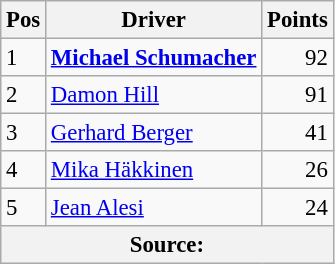<table class="wikitable" style="font-size: 95%;">
<tr>
<th>Pos</th>
<th>Driver</th>
<th>Points</th>
</tr>
<tr>
<td>1</td>
<td> <strong><a href='#'>Michael Schumacher</a></strong></td>
<td align="right">92</td>
</tr>
<tr>
<td>2</td>
<td> <a href='#'>Damon Hill</a></td>
<td align="right">91</td>
</tr>
<tr>
<td>3</td>
<td> <a href='#'>Gerhard Berger</a></td>
<td align="right">41</td>
</tr>
<tr>
<td>4</td>
<td> <a href='#'>Mika Häkkinen</a></td>
<td align="right">26</td>
</tr>
<tr>
<td>5</td>
<td> <a href='#'>Jean Alesi</a></td>
<td align="right">24</td>
</tr>
<tr>
<th colspan=3>Source:</th>
</tr>
</table>
